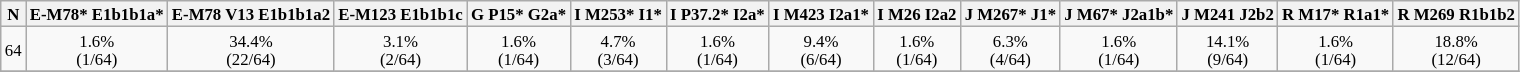<table class="wikitable sortable" style="text-align:center; font-size: 70%;">
<tr>
<th>N</th>
<th>E-M78* E1b1b1a*</th>
<th>E-M78 V13 E1b1b1a2</th>
<th>E-M123 E1b1b1c</th>
<th>G P15* G2a*</th>
<th>I M253* I1*</th>
<th>I P37.2* I2a*</th>
<th>I M423 I2a1*</th>
<th>I M26 I2a2</th>
<th>J M267* J1*</th>
<th>J M67* J2a1b*</th>
<th>J M241 J2b2</th>
<th>R M17* R1a1*</th>
<th>R M269 R1b1b2</th>
</tr>
<tr>
<td>64</td>
<td>1.6%<br>(1/64)</td>
<td>34.4%<br>(22/64)</td>
<td>3.1%<br>(2/64)</td>
<td>1.6%<br>(1/64)</td>
<td>4.7%<br>(3/64)</td>
<td>1.6%<br>(1/64)</td>
<td>9.4%<br>(6/64)</td>
<td>1.6%<br>(1/64)</td>
<td>6.3%<br>(4/64)</td>
<td>1.6%<br>(1/64)</td>
<td>14.1%<br>(9/64)</td>
<td>1.6%<br>(1/64)</td>
<td>18.8%<br>(12/64)</td>
</tr>
<tr>
</tr>
</table>
